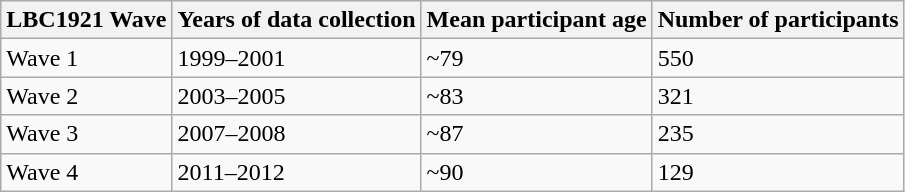<table class="wikitable">
<tr>
<th>LBC1921 Wave</th>
<th>Years of data collection</th>
<th>Mean participant age</th>
<th>Number of participants</th>
</tr>
<tr>
<td>Wave 1</td>
<td>1999–2001</td>
<td>~79</td>
<td>550</td>
</tr>
<tr>
<td>Wave 2</td>
<td>2003–2005</td>
<td>~83</td>
<td>321</td>
</tr>
<tr>
<td>Wave 3</td>
<td>2007–2008</td>
<td>~87</td>
<td>235</td>
</tr>
<tr>
<td>Wave 4</td>
<td>2011–2012</td>
<td>~90</td>
<td>129</td>
</tr>
</table>
